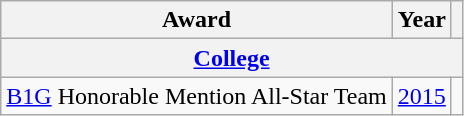<table class="wikitable">
<tr>
<th>Award</th>
<th>Year</th>
<th></th>
</tr>
<tr>
<th colspan="3"><a href='#'>College</a></th>
</tr>
<tr>
<td><a href='#'>B1G</a> Honorable Mention All-Star Team</td>
<td><a href='#'>2015</a></td>
<td></td>
</tr>
</table>
